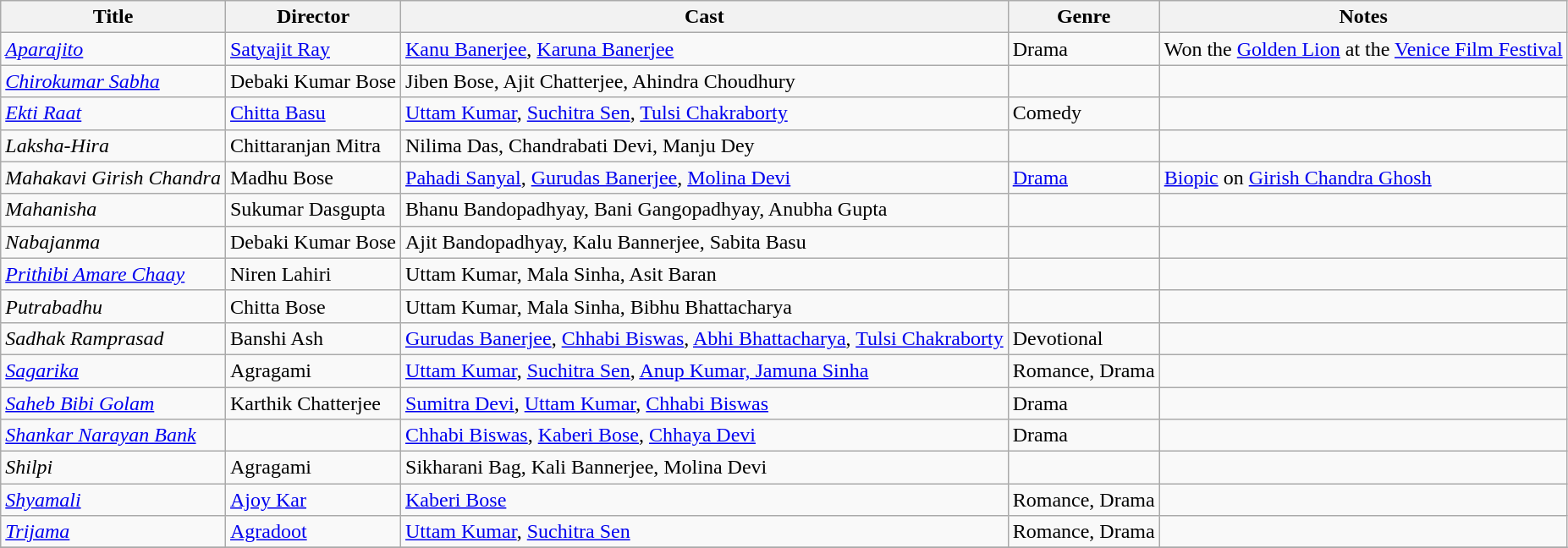<table class="wikitable sortable" border="0">
<tr>
<th>Title</th>
<th>Director</th>
<th>Cast</th>
<th>Genre</th>
<th>Notes</th>
</tr>
<tr>
<td><em><a href='#'>Aparajito</a></em></td>
<td><a href='#'>Satyajit Ray</a></td>
<td><a href='#'>Kanu Banerjee</a>, <a href='#'>Karuna Banerjee</a></td>
<td>Drama</td>
<td>Won the <a href='#'>Golden Lion</a> at the <a href='#'>Venice Film Festival</a></td>
</tr>
<tr>
<td><em><a href='#'>Chirokumar Sabha</a></em></td>
<td>Debaki Kumar Bose</td>
<td>Jiben Bose, Ajit Chatterjee, Ahindra Choudhury</td>
<td></td>
<td></td>
</tr>
<tr>
<td><em><a href='#'>Ekti Raat</a></em></td>
<td><a href='#'>Chitta Basu</a></td>
<td><a href='#'>Uttam Kumar</a>, <a href='#'>Suchitra Sen</a>, <a href='#'>Tulsi Chakraborty</a></td>
<td>Comedy</td>
<td></td>
</tr>
<tr>
<td><em>Laksha-Hira</em></td>
<td>Chittaranjan Mitra</td>
<td>Nilima Das, Chandrabati Devi, Manju Dey</td>
<td></td>
<td></td>
</tr>
<tr>
<td><em>Mahakavi Girish Chandra</em></td>
<td>Madhu Bose</td>
<td><a href='#'>Pahadi Sanyal</a>, <a href='#'>Gurudas Banerjee</a>, <a href='#'>Molina Devi</a></td>
<td><a href='#'>Drama</a></td>
<td><a href='#'>Biopic</a> on <a href='#'>Girish Chandra Ghosh</a></td>
</tr>
<tr>
<td><em>Mahanisha</em></td>
<td>Sukumar Dasgupta</td>
<td>Bhanu Bandopadhyay, Bani Gangopadhyay, Anubha Gupta</td>
<td></td>
<td></td>
</tr>
<tr>
<td><em>Nabajanma</em></td>
<td>Debaki Kumar Bose</td>
<td>Ajit Bandopadhyay, Kalu Bannerjee, Sabita Basu</td>
<td></td>
<td></td>
</tr>
<tr>
<td><em><a href='#'>Prithibi Amare Chaay</a></em></td>
<td>Niren Lahiri</td>
<td>Uttam Kumar, Mala Sinha, Asit Baran</td>
<td></td>
<td></td>
</tr>
<tr>
<td><em>Putrabadhu</em></td>
<td>Chitta Bose</td>
<td>Uttam Kumar, Mala Sinha, Bibhu Bhattacharya</td>
<td></td>
<td></td>
</tr>
<tr>
<td><em>Sadhak Ramprasad</em></td>
<td>Banshi Ash</td>
<td><a href='#'>Gurudas Banerjee</a>, <a href='#'>Chhabi Biswas</a>, <a href='#'>Abhi Bhattacharya</a>, <a href='#'>Tulsi Chakraborty</a></td>
<td>Devotional</td>
<td></td>
</tr>
<tr>
<td><em><a href='#'>Sagarika</a></em></td>
<td>Agragami</td>
<td><a href='#'>Uttam Kumar</a>, <a href='#'>Suchitra Sen</a>, <a href='#'>Anup Kumar, Jamuna Sinha</a></td>
<td>Romance, Drama</td>
<td></td>
</tr>
<tr>
<td><em><a href='#'>Saheb Bibi Golam</a></em></td>
<td>Karthik Chatterjee</td>
<td><a href='#'>Sumitra Devi</a>, <a href='#'>Uttam Kumar</a>, <a href='#'>Chhabi Biswas</a></td>
<td>Drama</td>
<td></td>
</tr>
<tr>
<td><em><a href='#'>Shankar Narayan Bank</a></em></td>
<td></td>
<td><a href='#'>Chhabi Biswas</a>, <a href='#'>Kaberi Bose</a>, <a href='#'>Chhaya Devi</a></td>
<td>Drama</td>
<td></td>
</tr>
<tr>
<td><em>Shilpi</em></td>
<td>Agragami</td>
<td>Sikharani Bag, Kali Bannerjee, Molina Devi</td>
<td></td>
<td></td>
</tr>
<tr>
<td><em><a href='#'>Shyamali</a></em></td>
<td><a href='#'>Ajoy Kar</a></td>
<td><a href='#'>Kaberi Bose</a></td>
<td>Romance, Drama</td>
<td></td>
</tr>
<tr>
<td><em><a href='#'>Trijama</a></em></td>
<td><a href='#'>Agradoot</a></td>
<td><a href='#'>Uttam Kumar</a>, <a href='#'>Suchitra Sen</a></td>
<td>Romance, Drama</td>
<td></td>
</tr>
<tr>
</tr>
</table>
